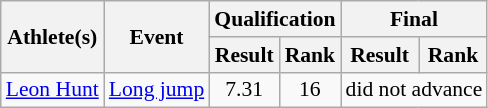<table class="wikitable" border="1" style="font-size:90%">
<tr>
<th rowspan=2>Athlete(s)</th>
<th rowspan=2>Event</th>
<th colspan=2>Qualification</th>
<th colspan=2>Final</th>
</tr>
<tr>
<th>Result</th>
<th>Rank</th>
<th>Result</th>
<th>Rank</th>
</tr>
<tr>
<td><a href='#'>Leon Hunt</a></td>
<td><a href='#'>Long jump</a></td>
<td align=center>7.31</td>
<td align=center>16</td>
<td colspan="2">did not advance</td>
</tr>
</table>
